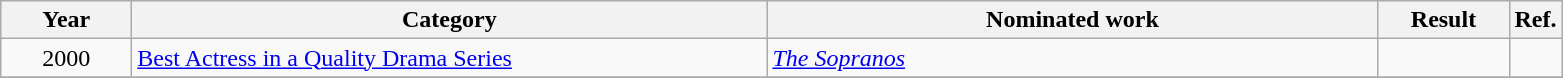<table class=wikitable>
<tr>
<th scope="col" style="width:5em;">Year</th>
<th scope="col" style="width:26em;">Category</th>
<th scope="col" style="width:25em;">Nominated work</th>
<th scope="col" style="width:5em;">Result</th>
<th>Ref.</th>
</tr>
<tr>
<td style="text-align:center;">2000</td>
<td><a href='#'>Best Actress in a Quality Drama Series</a></td>
<td><em><a href='#'>The Sopranos</a></em></td>
<td></td>
<td></td>
</tr>
<tr>
</tr>
</table>
